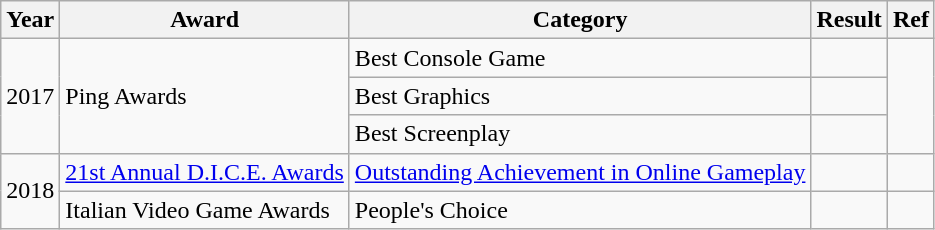<table class="wikitable sortable">
<tr>
<th>Year</th>
<th>Award</th>
<th>Category</th>
<th>Result</th>
<th>Ref</th>
</tr>
<tr>
<td style="text-align:center;" rowspan="3">2017</td>
<td rowspan="3">Ping Awards</td>
<td>Best Console Game</td>
<td></td>
<td rowspan="3" style="text-align:center;"></td>
</tr>
<tr>
<td>Best Graphics</td>
<td></td>
</tr>
<tr>
<td>Best Screenplay</td>
<td></td>
</tr>
<tr>
<td style="text-align:center;" rowspan="2">2018</td>
<td><a href='#'>21st Annual D.I.C.E. Awards</a></td>
<td><a href='#'>Outstanding Achievement in Online Gameplay</a></td>
<td></td>
<td style="text-align:center;"></td>
</tr>
<tr>
<td>Italian Video Game Awards</td>
<td>People's Choice</td>
<td></td>
<td style="text-align:center;"></td>
</tr>
</table>
